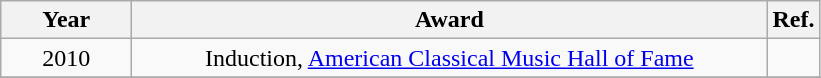<table class=wikitable>
<tr>
<th scope="col" style="width:5em;">Year</th>
<th scope="col" style="width:26em;">Award</th>
<th>Ref.</th>
</tr>
<tr>
<td style="text-align:center;">2010</td>
<td style="text-align:center;">Induction, <a href='#'>American Classical Music Hall of Fame</a></td>
<td></td>
</tr>
<tr>
</tr>
</table>
